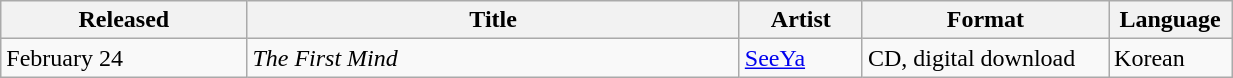<table class="wikitable sortable" align="left center" style="width:65%;">
<tr>
<th style="width:20%;">Released</th>
<th style="width:40%;">Title</th>
<th style="width:10%;">Artist</th>
<th style="width:20%;">Format</th>
<th style="width:10%;">Language</th>
</tr>
<tr>
<td>February 24</td>
<td><em>The First Mind</em></td>
<td><a href='#'>SeeYa</a></td>
<td>CD, digital download</td>
<td>Korean</td>
</tr>
</table>
